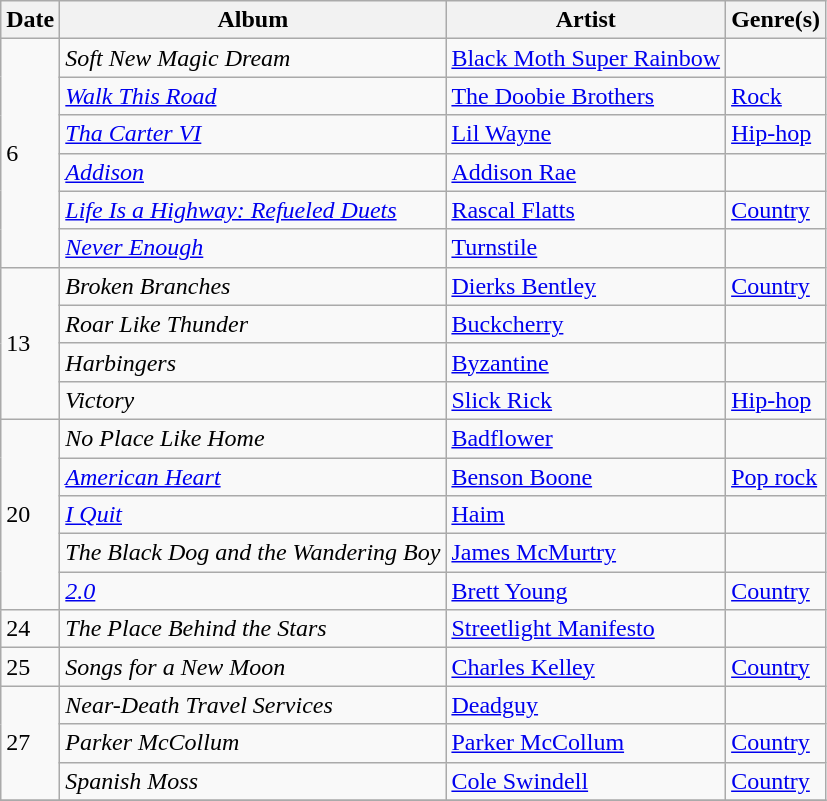<table class="wikitable">
<tr>
<th>Date</th>
<th>Album</th>
<th>Artist</th>
<th>Genre(s)</th>
</tr>
<tr>
<td rowspan="6">6</td>
<td><em>Soft New Magic Dream</em></td>
<td><a href='#'>Black Moth Super Rainbow</a></td>
<td></td>
</tr>
<tr>
<td><em><a href='#'>Walk This Road</a></em></td>
<td><a href='#'>The Doobie Brothers</a></td>
<td><a href='#'>Rock</a></td>
</tr>
<tr>
<td><em><a href='#'>Tha Carter VI</a></em></td>
<td><a href='#'>Lil Wayne</a></td>
<td><a href='#'>Hip-hop</a></td>
</tr>
<tr>
<td><em><a href='#'>Addison</a></em></td>
<td><a href='#'>Addison Rae</a></td>
<td></td>
</tr>
<tr>
<td><em><a href='#'>Life Is a Highway: Refueled Duets</a></em></td>
<td><a href='#'>Rascal Flatts</a></td>
<td><a href='#'>Country</a></td>
</tr>
<tr>
<td><em><a href='#'>Never Enough</a></em></td>
<td><a href='#'>Turnstile</a></td>
<td></td>
</tr>
<tr>
<td rowspan="4">13</td>
<td><em>Broken Branches</em></td>
<td><a href='#'>Dierks Bentley</a></td>
<td><a href='#'>Country</a></td>
</tr>
<tr>
<td><em>Roar Like Thunder</em></td>
<td><a href='#'>Buckcherry</a></td>
<td></td>
</tr>
<tr>
<td><em>Harbingers</em></td>
<td><a href='#'>Byzantine</a></td>
<td></td>
</tr>
<tr>
<td><em>Victory</em></td>
<td><a href='#'>Slick Rick</a></td>
<td><a href='#'>Hip-hop</a></td>
</tr>
<tr>
<td rowspan="5">20</td>
<td><em>No Place Like Home</em></td>
<td><a href='#'>Badflower</a></td>
<td></td>
</tr>
<tr>
<td><em><a href='#'>American Heart</a></em></td>
<td><a href='#'>Benson Boone</a></td>
<td><a href='#'>Pop rock</a></td>
</tr>
<tr>
<td><em><a href='#'>I Quit</a></em></td>
<td><a href='#'>Haim</a></td>
<td></td>
</tr>
<tr>
<td><em>The Black Dog and the Wandering Boy</em></td>
<td><a href='#'>James McMurtry</a></td>
<td></td>
</tr>
<tr>
<td><em><a href='#'>2.0</a></em></td>
<td><a href='#'>Brett Young</a></td>
<td><a href='#'>Country</a></td>
</tr>
<tr>
<td>24</td>
<td><em>The Place Behind the Stars</em></td>
<td><a href='#'>Streetlight Manifesto</a></td>
<td></td>
</tr>
<tr>
<td>25</td>
<td><em>Songs for a New Moon</em></td>
<td><a href='#'>Charles Kelley</a></td>
<td><a href='#'>Country</a></td>
</tr>
<tr>
<td rowspan="3">27</td>
<td><em>Near-Death Travel Services</em></td>
<td><a href='#'>Deadguy</a></td>
<td></td>
</tr>
<tr>
<td><em>Parker McCollum</em></td>
<td><a href='#'>Parker McCollum</a></td>
<td><a href='#'>Country</a></td>
</tr>
<tr>
<td><em>Spanish Moss</em></td>
<td><a href='#'>Cole Swindell</a></td>
<td><a href='#'>Country</a></td>
</tr>
<tr>
</tr>
</table>
